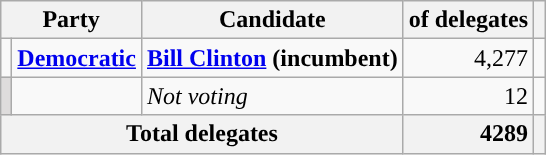<table class="wikitable sortable">
<tr>
<th colspan="2" scope="col" class="unsortable">Party</th>
<th scope="col">Candidate</th>
<th scope="col"> of delegates</th>
<th scope="col"></th>
</tr>
<tr>
<td style="background-color:"></td>
<td><strong><a href='#'>Democratic</a></strong></td>
<td><strong><a href='#'>Bill Clinton</a></strong> <strong>(incumbent)</strong></td>
<td style="text-align:right">4,277</td>
<td></td>
</tr>
<tr>
<td style="background-color:#dedcdc"></td>
<td></td>
<td><em>Not voting</em></td>
<td style="text-align:right">12</td>
<td></td>
</tr>
<tr>
<th colspan="3">Total delegates</th>
<th style="text-align:right">4289</th>
<th></th>
</tr>
</table>
